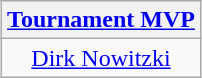<table class=wikitable style="margin:auto; text-align:center">
<tr>
<th><a href='#'>Tournament MVP</a></th>
</tr>
<tr>
<td> <a href='#'>Dirk Nowitzki</a></td>
</tr>
</table>
